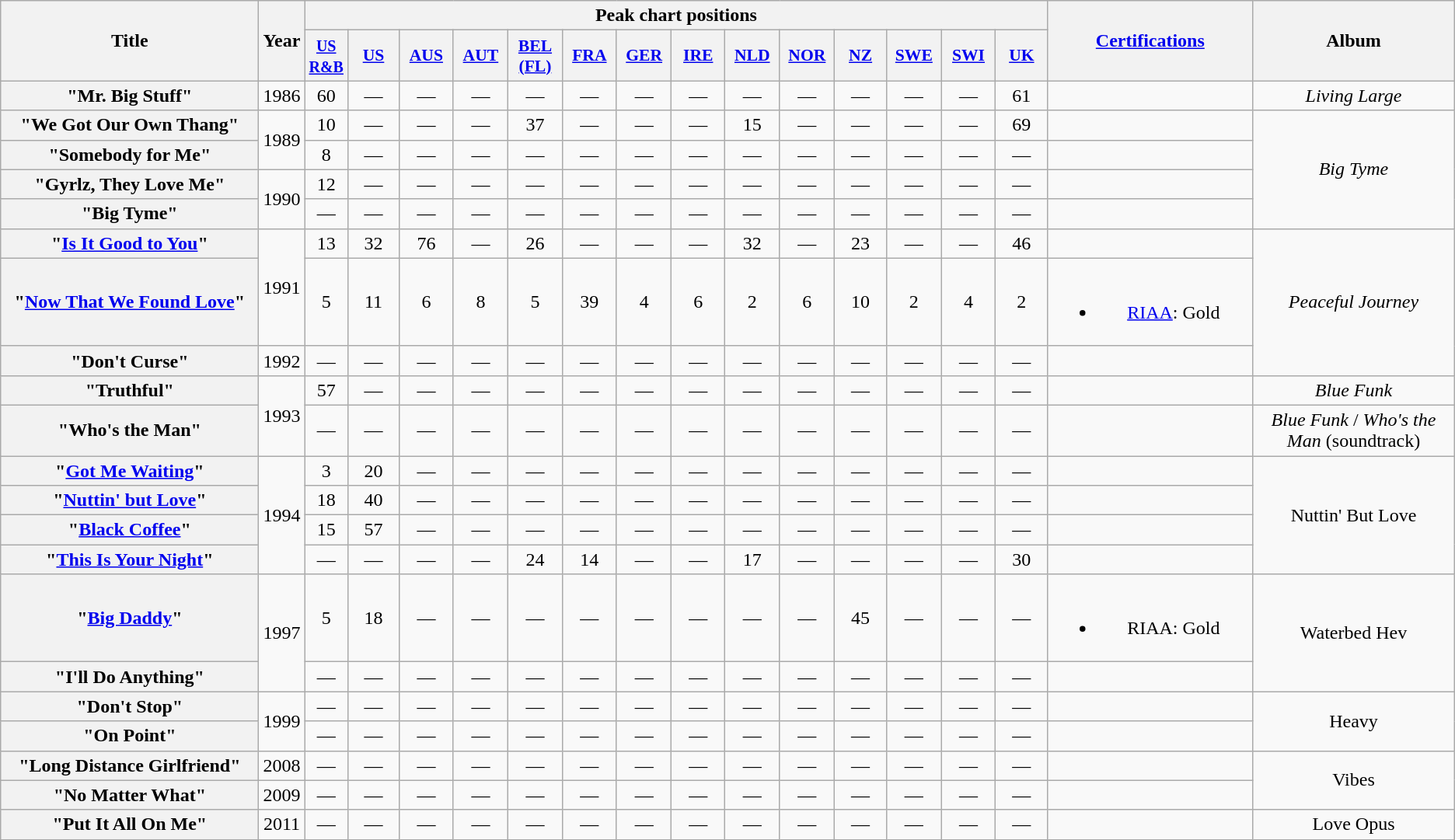<table class="wikitable plainrowheaders" style="text-align:center;" border="1">
<tr>
<th scope="col" rowspan="2" style="width:16em;">Title</th>
<th scope="col" rowspan="2">Year</th>
<th scope="col" colspan="14">Peak chart positions</th>
<th scope="col" rowspan="2" style="width:12em;"><a href='#'>Certifications</a></th>
<th scope="col" rowspan="2" style="width:12em;">Album</th>
</tr>
<tr>
<th><small><a href='#'>US<br>R&B</a></small><br></th>
<th scope="col" style="width:3em;font-size:90%;"><a href='#'>US</a><br></th>
<th scope="col" style="width:3em;font-size:90%;"><a href='#'>AUS</a><br></th>
<th scope="col" style="width:3em;font-size:90%;"><a href='#'>AUT</a></th>
<th scope="col" style="width:3em;font-size:90%;"><a href='#'>BEL<br>(FL)</a></th>
<th scope="col" style="width:3em;font-size:90%;"><a href='#'>FRA</a></th>
<th scope="col" style="width:3em;font-size:90%;"><a href='#'>GER</a></th>
<th scope="col" style="width:3em;font-size:90%;"><a href='#'>IRE</a><br></th>
<th scope="col" style="width:3em;font-size:90%;"><a href='#'>NLD</a><br></th>
<th scope="col" style="width:3em;font-size:90%;"><a href='#'>NOR</a></th>
<th scope="col" style="width:3em;font-size:90%;"><a href='#'>NZ</a></th>
<th scope="col" style="width:3em;font-size:90%;"><a href='#'>SWE</a></th>
<th scope="col" style="width:3em;font-size:90%;"><a href='#'>SWI</a></th>
<th scope="col" style="width:3em;font-size:90%;"><a href='#'>UK</a><br></th>
</tr>
<tr>
<th scope="row">"Mr. Big Stuff"</th>
<td>1986</td>
<td>60</td>
<td>—</td>
<td>—</td>
<td>—</td>
<td>—</td>
<td>—</td>
<td>—</td>
<td>—</td>
<td>—</td>
<td>—</td>
<td>—</td>
<td>—</td>
<td>—</td>
<td>61</td>
<td></td>
<td><em>Living Large</em></td>
</tr>
<tr>
<th scope="row">"We Got Our Own Thang"</th>
<td rowspan="2">1989</td>
<td>10</td>
<td>—</td>
<td>—</td>
<td>—</td>
<td>37</td>
<td>—</td>
<td>—</td>
<td>—</td>
<td>15</td>
<td>—</td>
<td>—</td>
<td>—</td>
<td>—</td>
<td>69</td>
<td></td>
<td rowspan="4"><em>Big Tyme</em></td>
</tr>
<tr>
<th scope="row">"Somebody for Me"</th>
<td>8</td>
<td>—</td>
<td>—</td>
<td>—</td>
<td>—</td>
<td>—</td>
<td>—</td>
<td>—</td>
<td>—</td>
<td>—</td>
<td>—</td>
<td>—</td>
<td>—</td>
<td>—</td>
<td></td>
</tr>
<tr>
<th scope="row">"Gyrlz, They Love Me"</th>
<td rowspan="2">1990</td>
<td>12</td>
<td>—</td>
<td>—</td>
<td>—</td>
<td>—</td>
<td>—</td>
<td>—</td>
<td>—</td>
<td>—</td>
<td>—</td>
<td>—</td>
<td>—</td>
<td>—</td>
<td>—</td>
<td></td>
</tr>
<tr>
<th scope="row">"Big Tyme"</th>
<td>—</td>
<td>—</td>
<td>—</td>
<td>—</td>
<td>—</td>
<td>—</td>
<td>—</td>
<td>—</td>
<td>—</td>
<td>—</td>
<td>—</td>
<td>—</td>
<td>—</td>
<td>—</td>
<td></td>
</tr>
<tr>
<th scope="row">"<a href='#'>Is It Good to You</a>"</th>
<td rowspan="2">1991</td>
<td>13</td>
<td>32</td>
<td>76</td>
<td>—</td>
<td>26</td>
<td>—</td>
<td>—</td>
<td>—</td>
<td>32</td>
<td>—</td>
<td>23</td>
<td>—</td>
<td>—</td>
<td>46</td>
<td></td>
<td rowspan="3"><em>Peaceful Journey</em></td>
</tr>
<tr>
<th scope="row">"<a href='#'>Now That We Found Love</a>"</th>
<td>5</td>
<td>11</td>
<td>6</td>
<td>8</td>
<td>5</td>
<td>39</td>
<td>4</td>
<td>6</td>
<td>2</td>
<td>6</td>
<td>10</td>
<td>2</td>
<td>4</td>
<td>2</td>
<td><br><ul><li><a href='#'>RIAA</a>: Gold</li></ul></td>
</tr>
<tr>
<th scope="row">"Don't Curse"</th>
<td>1992</td>
<td>—</td>
<td>—</td>
<td>—</td>
<td>—</td>
<td>—</td>
<td>—</td>
<td>—</td>
<td>—</td>
<td>—</td>
<td>—</td>
<td>—</td>
<td>—</td>
<td>—</td>
<td>—</td>
</tr>
<tr>
<th scope="row">"Truthful"</th>
<td rowspan="2">1993</td>
<td>57</td>
<td>—</td>
<td>—</td>
<td>—</td>
<td>—</td>
<td>—</td>
<td>—</td>
<td>—</td>
<td>—</td>
<td>—</td>
<td>—</td>
<td>—</td>
<td>—</td>
<td>—</td>
<td></td>
<td><em>Blue Funk</em></td>
</tr>
<tr>
<th scope="row">"Who's the Man"</th>
<td>—</td>
<td>—</td>
<td>—</td>
<td>—</td>
<td>—</td>
<td>—</td>
<td>—</td>
<td>—</td>
<td>—</td>
<td>—</td>
<td>—</td>
<td>—</td>
<td>—</td>
<td>—</td>
<td></td>
<td><em>Blue Funk</em> / <em>Who's the Man</em> (soundtrack)<em></td>
</tr>
<tr>
<th scope="row">"<a href='#'>Got Me Waiting</a>"</th>
<td rowspan="4">1994</td>
<td>3</td>
<td>20</td>
<td>—</td>
<td>—</td>
<td>—</td>
<td>—</td>
<td>—</td>
<td>—</td>
<td>—</td>
<td>—</td>
<td>—</td>
<td>—</td>
<td>—</td>
<td>—</td>
<td></td>
<td rowspan="4"></em>Nuttin' But Love<em></td>
</tr>
<tr>
<th scope="row">"<a href='#'>Nuttin' but Love</a>"</th>
<td>18</td>
<td>40</td>
<td>—</td>
<td>—</td>
<td>—</td>
<td>—</td>
<td>—</td>
<td>—</td>
<td>—</td>
<td>—</td>
<td>—</td>
<td>—</td>
<td>—</td>
<td>—</td>
<td></td>
</tr>
<tr>
<th scope="row">"<a href='#'>Black Coffee</a>"</th>
<td>15</td>
<td>57</td>
<td>—</td>
<td>—</td>
<td>—</td>
<td>—</td>
<td>—</td>
<td>—</td>
<td>—</td>
<td>—</td>
<td>—</td>
<td>—</td>
<td>—</td>
<td>—</td>
<td></td>
</tr>
<tr>
<th scope="row">"<a href='#'>This Is Your Night</a>"</th>
<td>—</td>
<td>—</td>
<td>—</td>
<td>—</td>
<td>24</td>
<td>14</td>
<td>—</td>
<td>—</td>
<td>17</td>
<td>—</td>
<td>—</td>
<td>—</td>
<td>—</td>
<td>30</td>
<td></td>
</tr>
<tr>
<th scope="row">"<a href='#'>Big Daddy</a>"</th>
<td rowspan="2">1997</td>
<td>5</td>
<td>18</td>
<td>—</td>
<td>—</td>
<td>—</td>
<td>—</td>
<td>—</td>
<td>—</td>
<td>—</td>
<td>—</td>
<td>45</td>
<td>—</td>
<td>—</td>
<td>—</td>
<td><br><ul><li>RIAA: Gold</li></ul></td>
<td rowspan="2"></em>Waterbed Hev<em></td>
</tr>
<tr>
<th scope="row">"I'll Do Anything"</th>
<td>—</td>
<td>—</td>
<td>—</td>
<td>—</td>
<td>—</td>
<td>—</td>
<td>—</td>
<td>—</td>
<td>—</td>
<td>—</td>
<td>—</td>
<td>—</td>
<td>—</td>
<td>—</td>
<td></td>
</tr>
<tr>
<th scope="row">"Don't Stop"</th>
<td rowspan="2">1999</td>
<td>—</td>
<td>—</td>
<td>—</td>
<td>—</td>
<td>—</td>
<td>—</td>
<td>—</td>
<td>—</td>
<td>—</td>
<td>—</td>
<td>—</td>
<td>—</td>
<td>—</td>
<td>—</td>
<td></td>
<td rowspan="2"></em>Heavy<em></td>
</tr>
<tr>
<th scope="row">"On Point"</th>
<td>—</td>
<td>—</td>
<td>—</td>
<td>—</td>
<td>—</td>
<td>—</td>
<td>—</td>
<td>—</td>
<td>—</td>
<td>—</td>
<td>—</td>
<td>—</td>
<td>—</td>
<td>—</td>
<td></td>
</tr>
<tr>
<th scope="row">"Long Distance Girlfriend"</th>
<td>2008</td>
<td>—</td>
<td>—</td>
<td>—</td>
<td>—</td>
<td>—</td>
<td>—</td>
<td>—</td>
<td>—</td>
<td>—</td>
<td>—</td>
<td>—</td>
<td>—</td>
<td>—</td>
<td>—</td>
<td></td>
<td rowspan="2"></em>Vibes<em></td>
</tr>
<tr>
<th scope="row">"No Matter What"</th>
<td>2009</td>
<td>—</td>
<td>—</td>
<td>—</td>
<td>—</td>
<td>—</td>
<td>—</td>
<td>—</td>
<td>—</td>
<td>—</td>
<td>—</td>
<td>—</td>
<td>—</td>
<td>—</td>
<td>—</td>
<td></td>
</tr>
<tr>
<th scope="row">"Put It All On Me"</th>
<td>2011</td>
<td>—</td>
<td>—</td>
<td>—</td>
<td>—</td>
<td>—</td>
<td>—</td>
<td>—</td>
<td>—</td>
<td>—</td>
<td>—</td>
<td>—</td>
<td>—</td>
<td>—</td>
<td>—</td>
<td></td>
<td></em>Love Opus<em></td>
</tr>
</table>
